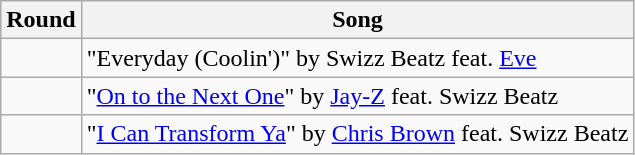<table class="wikitable">
<tr>
<th>Round</th>
<th>Song</th>
</tr>
<tr>
<td></td>
<td>"Everyday (Coolin')" by Swizz Beatz feat. <a href='#'>Eve</a></td>
</tr>
<tr>
<td></td>
<td>"<a href='#'>On to the Next One</a>" by <a href='#'>Jay-Z</a> feat. Swizz Beatz</td>
</tr>
<tr>
<td></td>
<td>"<a href='#'>I Can Transform Ya</a>" by <a href='#'>Chris Brown</a> feat. Swizz Beatz</td>
</tr>
</table>
